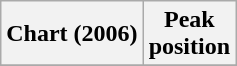<table class="wikitable plainrowheaders" style="text-align:center">
<tr>
<th scope="col">Chart (2006)</th>
<th scope="col">Peak<br>position</th>
</tr>
<tr>
</tr>
</table>
